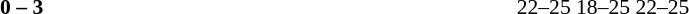<table width=100% cellspacing=1>
<tr>
<th width=20%></th>
<th width=12%></th>
<th width=20%></th>
<th width=33%></th>
<td></td>
</tr>
<tr style=font-size:90%>
<td align=right></td>
<td align=center><strong>0 – 3</strong></td>
<td><strong></strong></td>
<td>22–25 18–25 22–25</td>
</tr>
</table>
